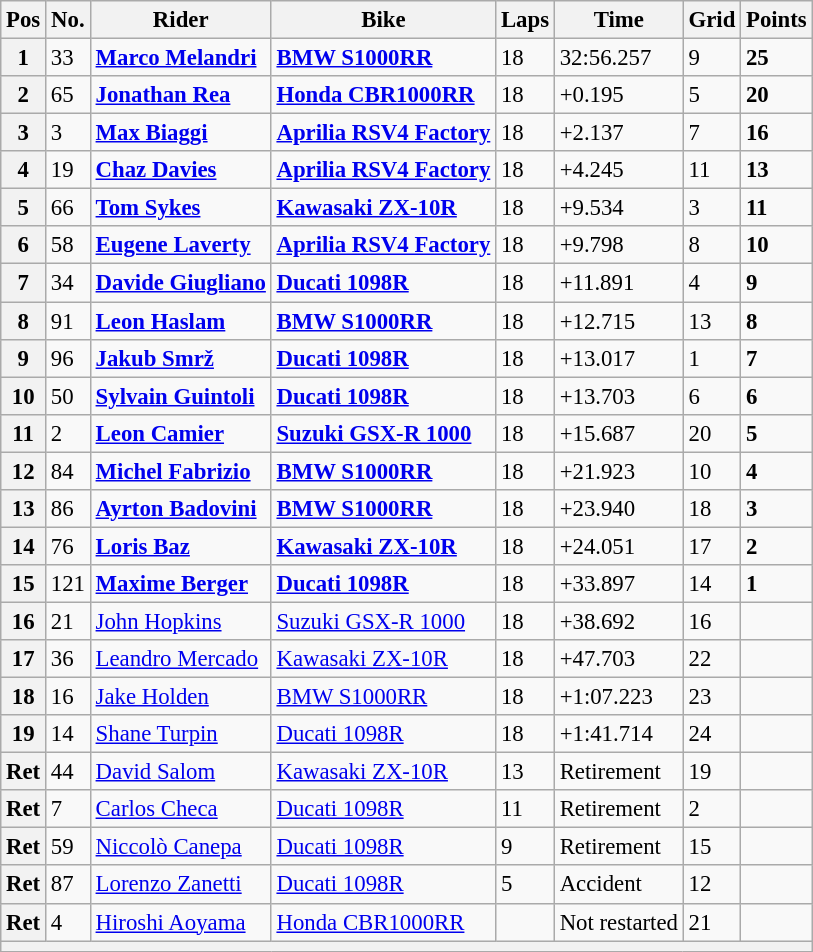<table class="wikitable" style="font-size: 95%;">
<tr>
<th>Pos</th>
<th>No.</th>
<th>Rider</th>
<th>Bike</th>
<th>Laps</th>
<th>Time</th>
<th>Grid</th>
<th>Points</th>
</tr>
<tr>
<th>1</th>
<td>33</td>
<td> <strong><a href='#'>Marco Melandri</a></strong></td>
<td><strong><a href='#'>BMW S1000RR</a></strong></td>
<td>18</td>
<td>32:56.257</td>
<td>9</td>
<td><strong>25</strong></td>
</tr>
<tr>
<th>2</th>
<td>65</td>
<td> <strong><a href='#'>Jonathan Rea</a></strong></td>
<td><strong><a href='#'>Honda CBR1000RR</a></strong></td>
<td>18</td>
<td>+0.195</td>
<td>5</td>
<td><strong>20</strong></td>
</tr>
<tr>
<th>3</th>
<td>3</td>
<td> <strong><a href='#'>Max Biaggi</a></strong></td>
<td><strong><a href='#'>Aprilia RSV4 Factory</a></strong></td>
<td>18</td>
<td>+2.137</td>
<td>7</td>
<td><strong>16</strong></td>
</tr>
<tr>
<th>4</th>
<td>19</td>
<td> <strong><a href='#'>Chaz Davies</a></strong></td>
<td><strong><a href='#'>Aprilia RSV4 Factory</a></strong></td>
<td>18</td>
<td>+4.245</td>
<td>11</td>
<td><strong>13</strong></td>
</tr>
<tr>
<th>5</th>
<td>66</td>
<td> <strong><a href='#'>Tom Sykes</a></strong></td>
<td><strong><a href='#'>Kawasaki ZX-10R</a></strong></td>
<td>18</td>
<td>+9.534</td>
<td>3</td>
<td><strong>11</strong></td>
</tr>
<tr>
<th>6</th>
<td>58</td>
<td> <strong><a href='#'>Eugene Laverty</a></strong></td>
<td><strong><a href='#'>Aprilia RSV4 Factory</a></strong></td>
<td>18</td>
<td>+9.798</td>
<td>8</td>
<td><strong>10</strong></td>
</tr>
<tr>
<th>7</th>
<td>34</td>
<td> <strong><a href='#'>Davide Giugliano</a></strong></td>
<td><strong><a href='#'>Ducati 1098R</a></strong></td>
<td>18</td>
<td>+11.891</td>
<td>4</td>
<td><strong>9</strong></td>
</tr>
<tr>
<th>8</th>
<td>91</td>
<td> <strong><a href='#'>Leon Haslam</a></strong></td>
<td><strong><a href='#'>BMW S1000RR</a></strong></td>
<td>18</td>
<td>+12.715</td>
<td>13</td>
<td><strong>8</strong></td>
</tr>
<tr>
<th>9</th>
<td>96</td>
<td> <strong><a href='#'>Jakub Smrž</a></strong></td>
<td><strong><a href='#'>Ducati 1098R</a></strong></td>
<td>18</td>
<td>+13.017</td>
<td>1</td>
<td><strong>7</strong></td>
</tr>
<tr>
<th>10</th>
<td>50</td>
<td> <strong><a href='#'>Sylvain Guintoli</a></strong></td>
<td><strong><a href='#'>Ducati 1098R</a></strong></td>
<td>18</td>
<td>+13.703</td>
<td>6</td>
<td><strong>6</strong></td>
</tr>
<tr>
<th>11</th>
<td>2</td>
<td> <strong><a href='#'>Leon Camier</a></strong></td>
<td><strong><a href='#'>Suzuki GSX-R 1000</a></strong></td>
<td>18</td>
<td>+15.687</td>
<td>20</td>
<td><strong>5</strong></td>
</tr>
<tr>
<th>12</th>
<td>84</td>
<td> <strong><a href='#'>Michel Fabrizio</a></strong></td>
<td><strong><a href='#'>BMW S1000RR</a></strong></td>
<td>18</td>
<td>+21.923</td>
<td>10</td>
<td><strong>4</strong></td>
</tr>
<tr>
<th>13</th>
<td>86</td>
<td> <strong><a href='#'>Ayrton Badovini</a></strong></td>
<td><strong><a href='#'>BMW S1000RR</a></strong></td>
<td>18</td>
<td>+23.940</td>
<td>18</td>
<td><strong>3</strong></td>
</tr>
<tr>
<th>14</th>
<td>76</td>
<td> <strong><a href='#'>Loris Baz</a></strong></td>
<td><strong><a href='#'>Kawasaki ZX-10R</a></strong></td>
<td>18</td>
<td>+24.051</td>
<td>17</td>
<td><strong>2</strong></td>
</tr>
<tr>
<th>15</th>
<td>121</td>
<td> <strong><a href='#'>Maxime Berger</a></strong></td>
<td><strong><a href='#'>Ducati 1098R</a></strong></td>
<td>18</td>
<td>+33.897</td>
<td>14</td>
<td><strong>1</strong></td>
</tr>
<tr>
<th>16</th>
<td>21</td>
<td> <a href='#'>John Hopkins</a></td>
<td><a href='#'>Suzuki GSX-R 1000</a></td>
<td>18</td>
<td>+38.692</td>
<td>16</td>
<td></td>
</tr>
<tr>
<th>17</th>
<td>36</td>
<td> <a href='#'>Leandro Mercado</a></td>
<td><a href='#'>Kawasaki ZX-10R</a></td>
<td>18</td>
<td>+47.703</td>
<td>22</td>
<td></td>
</tr>
<tr>
<th>18</th>
<td>16</td>
<td> <a href='#'>Jake Holden</a></td>
<td><a href='#'>BMW S1000RR</a></td>
<td>18</td>
<td>+1:07.223</td>
<td>23</td>
<td></td>
</tr>
<tr>
<th>19</th>
<td>14</td>
<td> <a href='#'>Shane Turpin</a></td>
<td><a href='#'>Ducati 1098R</a></td>
<td>18</td>
<td>+1:41.714</td>
<td>24</td>
<td></td>
</tr>
<tr>
<th>Ret</th>
<td>44</td>
<td> <a href='#'>David Salom</a></td>
<td><a href='#'>Kawasaki ZX-10R</a></td>
<td>13</td>
<td>Retirement</td>
<td>19</td>
<td></td>
</tr>
<tr>
<th>Ret</th>
<td>7</td>
<td> <a href='#'>Carlos Checa</a></td>
<td><a href='#'>Ducati 1098R</a></td>
<td>11</td>
<td>Retirement</td>
<td>2</td>
<td></td>
</tr>
<tr>
<th>Ret</th>
<td>59</td>
<td> <a href='#'>Niccolò Canepa</a></td>
<td><a href='#'>Ducati 1098R</a></td>
<td>9</td>
<td>Retirement</td>
<td>15</td>
<td></td>
</tr>
<tr>
<th>Ret</th>
<td>87</td>
<td> <a href='#'>Lorenzo Zanetti</a></td>
<td><a href='#'>Ducati 1098R</a></td>
<td>5</td>
<td>Accident</td>
<td>12</td>
<td></td>
</tr>
<tr>
<th>Ret</th>
<td>4</td>
<td> <a href='#'>Hiroshi Aoyama</a></td>
<td><a href='#'>Honda CBR1000RR</a></td>
<td></td>
<td>Not restarted</td>
<td>21</td>
<td></td>
</tr>
<tr>
<th colspan=8></th>
</tr>
</table>
